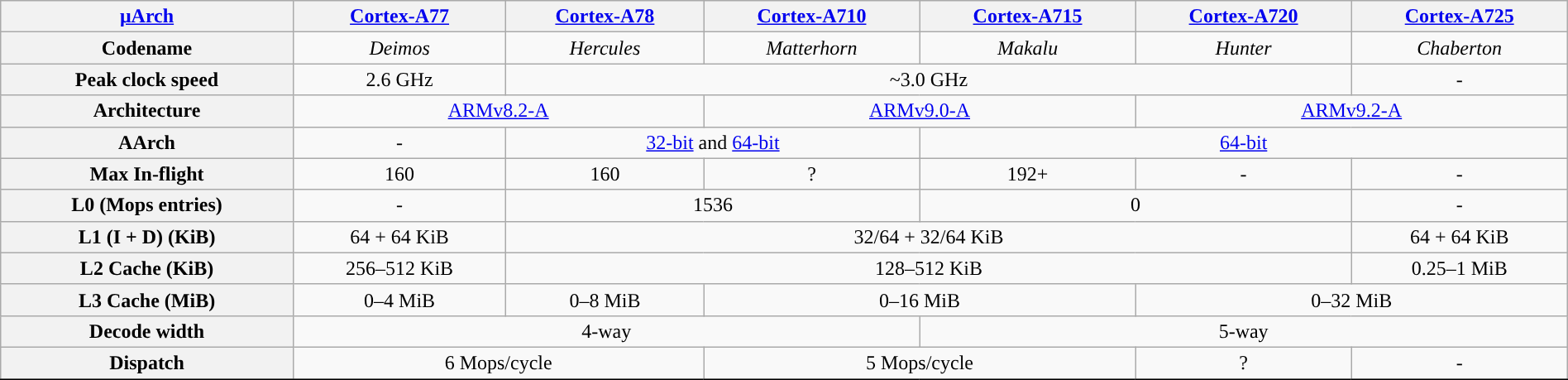<table class="wikitable sortable" cellpadding="3px" style="border: 1px solid black; border-spacing: 0px; width: 100%; text-align:center;">
<tr>
<th><a href='#'>μArch</a></th>
<th><a href='#'>Cortex-A77</a></th>
<th><a href='#'>Cortex-A78</a></th>
<th><a href='#'>Cortex-A710</a></th>
<th><a href='#'>Cortex-A715</a></th>
<th><a href='#'>Cortex-A720</a></th>
<th><a href='#'>Cortex-A725</a></th>
</tr>
<tr>
<th>Codename</th>
<td><em>Deimos</em></td>
<td><em>Hercules</em></td>
<td><em>Matterhorn</em></td>
<td><em>Makalu</em></td>
<td><em>Hunter</em></td>
<td><em>Chaberton</em></td>
</tr>
<tr>
<th>Peak clock speed</th>
<td>2.6 GHz</td>
<td colspan="4">~3.0 GHz</td>
<td>-</td>
</tr>
<tr>
<th>Architecture</th>
<td colspan="2"><a href='#'>ARMv8.2-A</a></td>
<td colspan="2"><a href='#'>ARMv9.0-A</a></td>
<td colspan="2"><a href='#'>ARMv9.2-A</a></td>
</tr>
<tr>
<th>AArch</th>
<td>-</td>
<td colspan="2"><a href='#'>32-bit</a> and <a href='#'>64-bit</a></td>
<td colspan="3"><a href='#'>64-bit</a></td>
</tr>
<tr>
<th>Max In-flight</th>
<td>160</td>
<td>160</td>
<td>?</td>
<td>192+ </td>
<td>-</td>
<td>-</td>
</tr>
<tr>
<th>L0 (Mops entries)</th>
<td>-</td>
<td colspan="2">1536 </td>
<td colspan="2">0 </td>
<td>-</td>
</tr>
<tr>
<th><strong>L1 (I + D)</strong> (KiB)</th>
<td>64 + 64 KiB</td>
<td colspan="4">32/64 + 32/64 KiB</td>
<td>64 + 64 KiB</td>
</tr>
<tr>
<th>L2 Cache (KiB)</th>
<td>256–512 KiB</td>
<td colspan="4">128–512 KiB</td>
<td>0.25–1 MiB </td>
</tr>
<tr>
<th>L3 Cache (MiB)</th>
<td>0–4 MiB</td>
<td>0–8 MiB</td>
<td colspan="2">0–16 MiB</td>
<td colspan="2">0–32 MiB </td>
</tr>
<tr>
<th>Decode width</th>
<td colspan="3">4-way</td>
<td colspan="3">5-way</td>
</tr>
<tr>
<th>Dispatch</th>
<td colspan="2">6 Mops/cycle</td>
<td colspan="2">5 Mops/cycle </td>
<td>?</td>
<td>-</td>
</tr>
<tr>
</tr>
</table>
